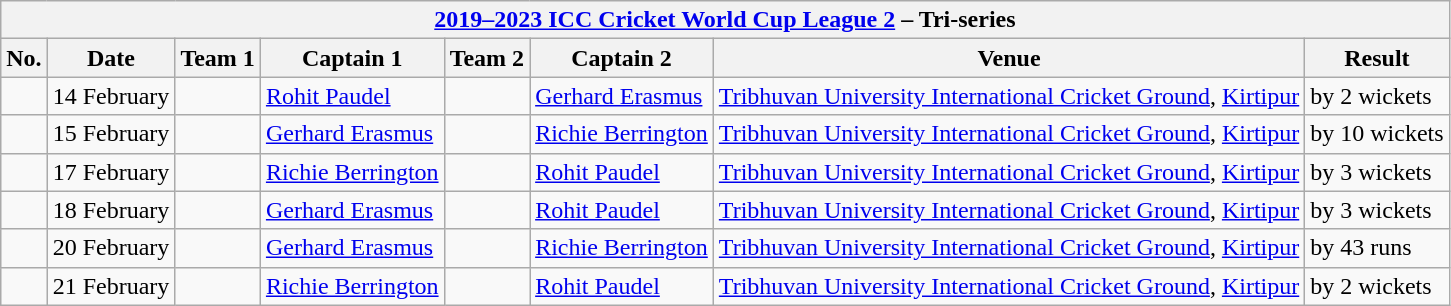<table class="wikitable">
<tr>
<th colspan="8"><a href='#'>2019–2023 ICC Cricket World Cup League 2</a> – Tri-series</th>
</tr>
<tr>
<th>No.</th>
<th>Date</th>
<th>Team 1</th>
<th>Captain 1</th>
<th>Team 2</th>
<th>Captain 2</th>
<th>Venue</th>
<th>Result</th>
</tr>
<tr>
<td></td>
<td>14 February</td>
<td></td>
<td><a href='#'>Rohit Paudel</a></td>
<td></td>
<td><a href='#'>Gerhard Erasmus</a></td>
<td><a href='#'>Tribhuvan University International Cricket Ground</a>, <a href='#'>Kirtipur</a></td>
<td> by 2 wickets</td>
</tr>
<tr>
<td></td>
<td>15 February</td>
<td></td>
<td><a href='#'>Gerhard Erasmus</a></td>
<td></td>
<td><a href='#'>Richie Berrington</a></td>
<td><a href='#'>Tribhuvan University International Cricket Ground</a>, <a href='#'>Kirtipur</a></td>
<td> by 10 wickets</td>
</tr>
<tr>
<td></td>
<td>17 February</td>
<td></td>
<td><a href='#'>Richie Berrington</a></td>
<td></td>
<td><a href='#'>Rohit Paudel</a></td>
<td><a href='#'>Tribhuvan University International Cricket Ground</a>, <a href='#'>Kirtipur</a></td>
<td> by 3 wickets</td>
</tr>
<tr>
<td></td>
<td>18 February</td>
<td></td>
<td><a href='#'>Gerhard Erasmus</a></td>
<td></td>
<td><a href='#'>Rohit Paudel</a></td>
<td><a href='#'>Tribhuvan University International Cricket Ground</a>, <a href='#'>Kirtipur</a></td>
<td> by 3 wickets</td>
</tr>
<tr>
<td></td>
<td>20 February</td>
<td></td>
<td><a href='#'>Gerhard Erasmus</a></td>
<td></td>
<td><a href='#'>Richie Berrington</a></td>
<td><a href='#'>Tribhuvan University International Cricket Ground</a>, <a href='#'>Kirtipur</a></td>
<td> by 43 runs</td>
</tr>
<tr>
<td></td>
<td>21 February</td>
<td></td>
<td><a href='#'>Richie Berrington</a></td>
<td></td>
<td><a href='#'>Rohit Paudel</a></td>
<td><a href='#'>Tribhuvan University International Cricket Ground</a>, <a href='#'>Kirtipur</a></td>
<td> by 2 wickets</td>
</tr>
</table>
